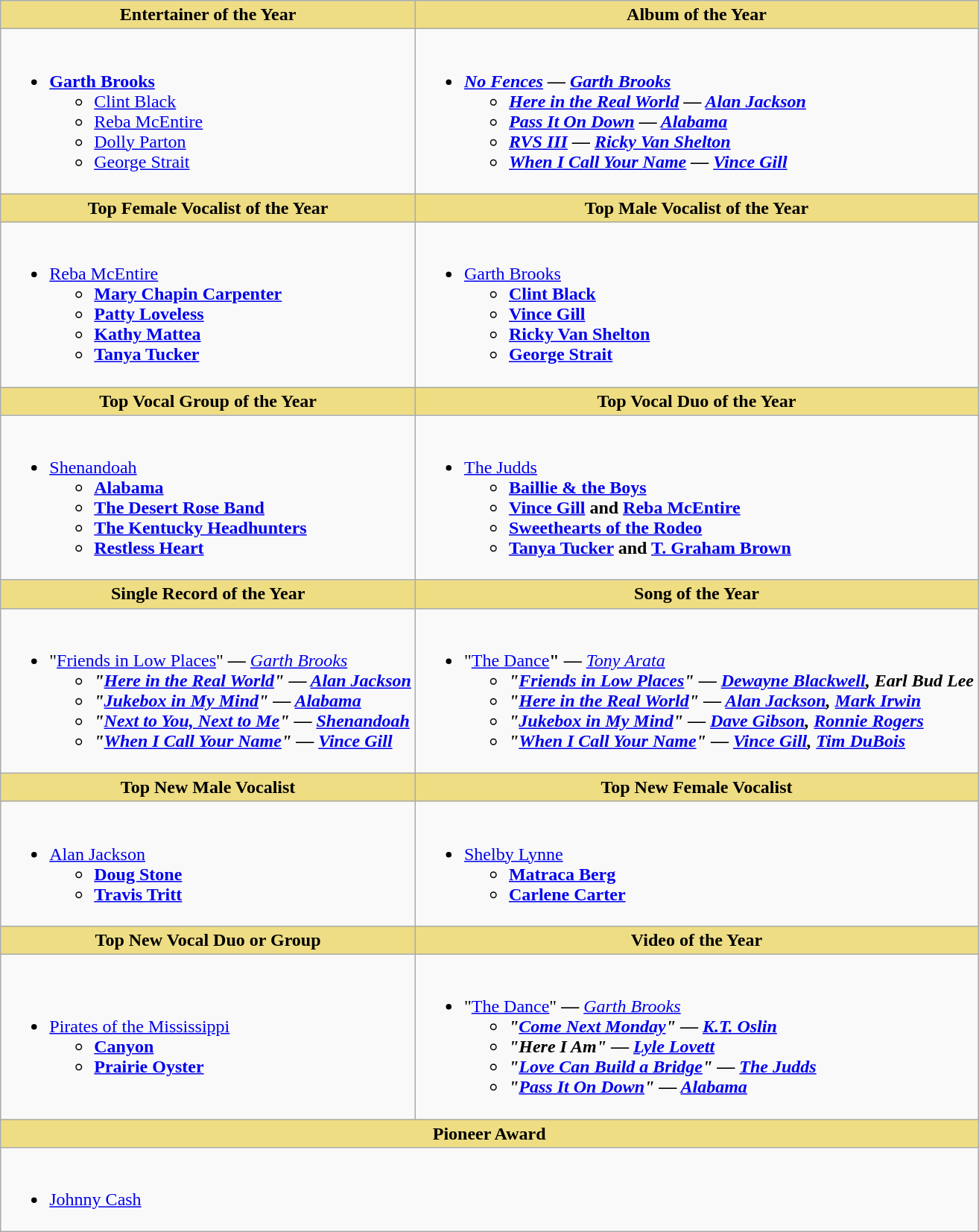<table class="wikitable">
<tr>
<th style="background:#EEDD85; width=50%">Entertainer of the Year</th>
<th style="background:#EEDD85; width=50%">Album of the Year</th>
</tr>
<tr>
<td style="vertical-align:top"><br><ul><li><strong><a href='#'>Garth Brooks</a></strong><ul><li><a href='#'>Clint Black</a></li><li><a href='#'>Reba McEntire</a></li><li><a href='#'>Dolly Parton</a></li><li><a href='#'>George Strait</a></li></ul></li></ul></td>
<td style="vertical-align:top"><br><ul><li><strong><em><a href='#'>No Fences</a><em> — <a href='#'>Garth Brooks</a><strong><ul><li></em><a href='#'>Here in the Real World</a><em> — <a href='#'>Alan Jackson</a></li><li></em><a href='#'>Pass It On Down</a><em> — <a href='#'>Alabama</a></li><li></em><a href='#'>RVS III</a><em> — <a href='#'>Ricky Van Shelton</a></li><li></em><a href='#'>When I Call Your Name</a><em> — <a href='#'>Vince Gill</a></li></ul></li></ul></td>
</tr>
<tr>
<th style="background:#EEDD82; width=50%">Top Female Vocalist of the Year</th>
<th style="background:#EEDD82; width=50%">Top Male Vocalist of the Year</th>
</tr>
<tr>
<td style="vertical-align:top"><br><ul><li></strong><a href='#'>Reba McEntire</a><strong><ul><li><a href='#'>Mary Chapin Carpenter</a></li><li><a href='#'>Patty Loveless</a></li><li><a href='#'>Kathy Mattea</a></li><li><a href='#'>Tanya Tucker</a></li></ul></li></ul></td>
<td style="vertical-align:top"><br><ul><li></strong><a href='#'>Garth Brooks</a><strong><ul><li><a href='#'>Clint Black</a></li><li><a href='#'>Vince Gill</a></li><li><a href='#'>Ricky Van Shelton</a></li><li><a href='#'>George Strait</a></li></ul></li></ul></td>
</tr>
<tr>
<th style="background:#EEDD82; width=50%">Top Vocal Group of the Year</th>
<th style="background:#EEDD82; width=50%">Top Vocal Duo of the Year</th>
</tr>
<tr>
<td style="vertical-align:top"><br><ul><li></strong><a href='#'>Shenandoah</a><strong><ul><li><a href='#'>Alabama</a></li><li><a href='#'>The Desert Rose Band</a></li><li><a href='#'>The Kentucky Headhunters</a></li><li><a href='#'>Restless Heart</a></li></ul></li></ul></td>
<td style="vertical-align:top"><br><ul><li></strong><a href='#'>The Judds</a><strong><ul><li><a href='#'>Baillie & the Boys</a></li><li><a href='#'>Vince Gill</a> and <a href='#'>Reba McEntire</a></li><li><a href='#'>Sweethearts of the Rodeo</a></li><li><a href='#'>Tanya Tucker</a> and <a href='#'>T. Graham Brown</a></li></ul></li></ul></td>
</tr>
<tr>
<th style="background:#EEDD82; width=50%">Single Record of the Year</th>
<th style="background:#EEDD82; width=50%">Song of the Year</th>
</tr>
<tr>
<td style="vertical-align:top"><br><ul><li></strong>"<a href='#'>Friends in Low Places</a>"<strong> </em>—<em> </strong><a href='#'>Garth Brooks</a><strong><ul><li>"<a href='#'>Here in the Real World</a>" </em>—<em> <a href='#'>Alan Jackson</a></li><li>"<a href='#'>Jukebox in My Mind</a>" </em>—<em> <a href='#'>Alabama</a></li><li>"<a href='#'>Next to You, Next to Me</a>" </em>—<em> <a href='#'>Shenandoah</a></li><li>"<a href='#'>When I Call Your Name</a>" </em>—<em> <a href='#'>Vince Gill</a></li></ul></li></ul></td>
<td style="vertical-align:top"><br><ul><li>"<a href='#'></strong>The Dance<strong></a>" </em>—<em> </strong><a href='#'>Tony Arata</a><strong><ul><li>"<a href='#'>Friends in Low Places</a>" </em>—<em> <a href='#'>Dewayne Blackwell</a>, Earl Bud Lee</li><li>"<a href='#'>Here in the Real World</a>" </em>—<em> <a href='#'>Alan Jackson</a>, <a href='#'>Mark Irwin</a></li><li>"<a href='#'>Jukebox in My Mind</a>" </em>—<em> <a href='#'>Dave Gibson</a>, <a href='#'>Ronnie Rogers</a></li><li>"<a href='#'>When I Call Your Name</a>" </em>—<em> <a href='#'>Vince Gill</a>, <a href='#'>Tim DuBois</a></li></ul></li></ul></td>
</tr>
<tr>
<th style="background:#EEDD82; width=50%">Top New Male Vocalist</th>
<th style="background:#EEDD82; width=50%">Top New Female Vocalist</th>
</tr>
<tr>
<td style="vertical-align:top"><br><ul><li></strong><a href='#'>Alan Jackson</a><strong><ul><li><a href='#'>Doug Stone</a></li><li><a href='#'>Travis Tritt</a></li></ul></li></ul></td>
<td style="vertical-align:top"><br><ul><li></strong><a href='#'>Shelby Lynne</a><strong><ul><li><a href='#'>Matraca Berg</a></li><li><a href='#'>Carlene Carter</a></li></ul></li></ul></td>
</tr>
<tr>
<th style="background:#EEDD85; width=50%">Top New Vocal Duo or Group</th>
<th style="background:#EEDD85; width=50%">Video of the Year</th>
</tr>
<tr>
<td><br><ul><li></strong><a href='#'>Pirates of the Mississippi</a><strong><ul><li><a href='#'>Canyon</a></li><li><a href='#'>Prairie Oyster</a></li></ul></li></ul></td>
<td><br><ul><li></strong>"<a href='#'>The Dance</a>"<strong> </em>—<em> </strong><a href='#'>Garth Brooks</a><strong><ul><li>"<a href='#'>Come Next Monday</a>" </em>—<em> <a href='#'>K.T. Oslin</a></li><li>"Here I Am" </em>—<em> <a href='#'>Lyle Lovett</a></li><li>"<a href='#'>Love Can Build a Bridge</a>" </em>—<em> <a href='#'>The Judds</a></li><li>"<a href='#'>Pass It On Down</a>" </em>—<em> <a href='#'>Alabama</a></li></ul></li></ul></td>
</tr>
<tr>
<th colspan="2" style="background:#EEDD82; width=50%">Pioneer Award</th>
</tr>
<tr>
<td colspan="2"><br><ul><li></strong><a href='#'>Johnny Cash</a><strong></li></ul></td>
</tr>
</table>
